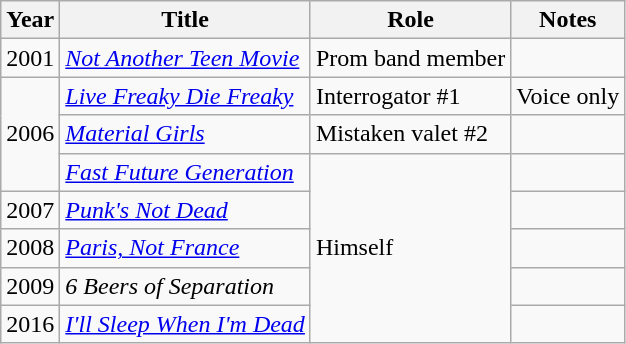<table class="wikitable">
<tr>
<th>Year</th>
<th>Title</th>
<th>Role</th>
<th>Notes</th>
</tr>
<tr>
<td>2001</td>
<td><em><a href='#'>Not Another Teen Movie</a></em></td>
<td>Prom band member</td>
<td></td>
</tr>
<tr>
<td rowspan="3">2006</td>
<td><em><a href='#'>Live Freaky Die Freaky</a></em></td>
<td>Interrogator #1</td>
<td>Voice only</td>
</tr>
<tr>
<td><em><a href='#'>Material Girls</a></em></td>
<td>Mistaken valet #2</td>
<td></td>
</tr>
<tr>
<td><em><a href='#'>Fast Future Generation</a></em></td>
<td rowspan="5">Himself</td>
<td></td>
</tr>
<tr>
<td>2007</td>
<td><em><a href='#'>Punk's Not Dead</a></em></td>
<td></td>
</tr>
<tr>
<td>2008</td>
<td><em><a href='#'>Paris, Not France</a></em></td>
<td></td>
</tr>
<tr>
<td>2009</td>
<td><em>6 Beers of Separation</em></td>
<td></td>
</tr>
<tr>
<td>2016</td>
<td><em><a href='#'>I'll Sleep When I'm Dead</a></em></td>
<td></td>
</tr>
</table>
